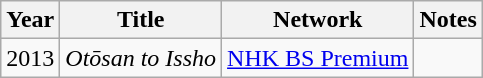<table class="wikitable">
<tr>
<th>Year</th>
<th>Title</th>
<th>Network</th>
<th>Notes</th>
</tr>
<tr>
<td>2013</td>
<td><em>Otōsan to Issho</em></td>
<td><a href='#'>NHK BS Premium</a></td>
<td></td>
</tr>
</table>
